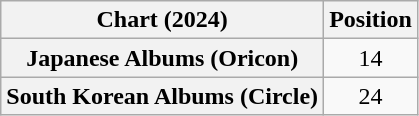<table class="wikitable sortable plainrowheaders" style="text-align:center">
<tr>
<th scope="col">Chart (2024)</th>
<th scope="col">Position</th>
</tr>
<tr>
<th scope="row">Japanese Albums (Oricon)</th>
<td>14</td>
</tr>
<tr>
<th scope="row">South Korean Albums (Circle)</th>
<td>24</td>
</tr>
</table>
